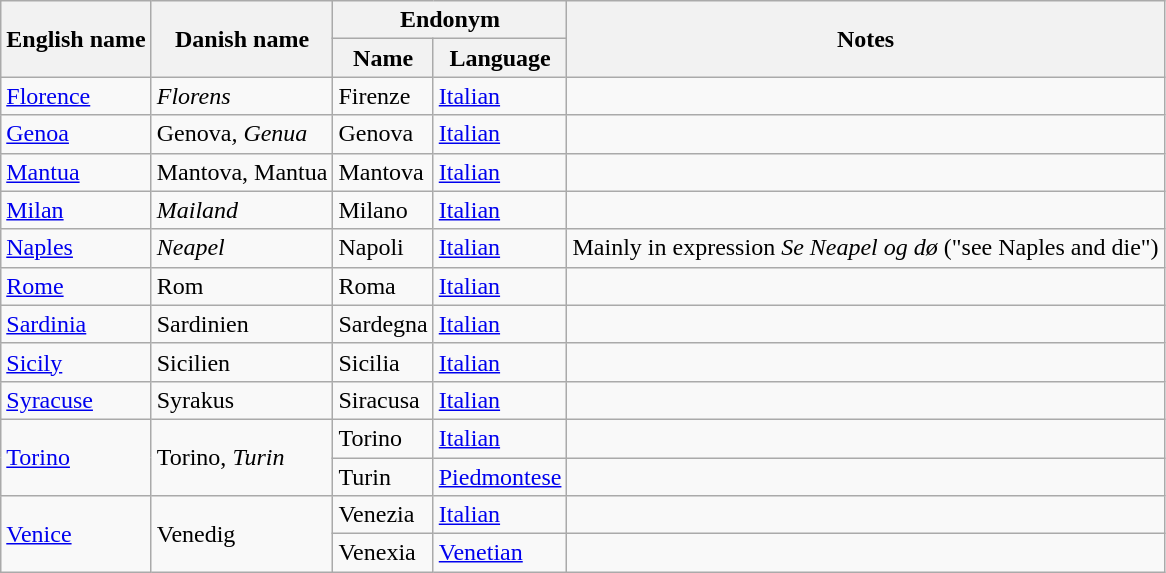<table class="wikitable sortable mw-collapsible">
<tr>
<th rowspan="2">English name</th>
<th rowspan="2">Danish name</th>
<th colspan="2">Endonym</th>
<th rowspan="2">Notes</th>
</tr>
<tr>
<th>Name</th>
<th>Language</th>
</tr>
<tr>
<td><a href='#'>Florence</a></td>
<td><em>Florens</em></td>
<td>Firenze</td>
<td><a href='#'>Italian</a></td>
<td></td>
</tr>
<tr>
<td><a href='#'>Genoa</a></td>
<td>Genova<em>, Genua</em></td>
<td>Genova</td>
<td><a href='#'>Italian</a></td>
<td></td>
</tr>
<tr>
<td><a href='#'>Mantua</a></td>
<td>Mantova, Mantua</td>
<td>Mantova</td>
<td><a href='#'>Italian</a></td>
<td></td>
</tr>
<tr>
<td><a href='#'>Milan</a></td>
<td><em>Mailand</em></td>
<td>Milano</td>
<td><a href='#'>Italian</a></td>
<td></td>
</tr>
<tr>
<td><a href='#'>Naples</a></td>
<td><em>Neapel</em></td>
<td>Napoli</td>
<td><a href='#'>Italian</a></td>
<td>Mainly in expression <em>Se Neapel og dø</em> ("see Naples and die")</td>
</tr>
<tr>
<td><a href='#'>Rome</a></td>
<td>Rom</td>
<td>Roma</td>
<td><a href='#'>Italian</a></td>
<td></td>
</tr>
<tr>
<td><a href='#'>Sardinia</a></td>
<td>Sardinien</td>
<td>Sardegna</td>
<td><a href='#'>Italian</a></td>
<td></td>
</tr>
<tr>
<td><a href='#'>Sicily</a></td>
<td>Sicilien</td>
<td>Sicilia</td>
<td><a href='#'>Italian</a></td>
<td></td>
</tr>
<tr>
<td><a href='#'>Syracuse</a></td>
<td>Syrakus</td>
<td>Siracusa</td>
<td><a href='#'>Italian</a></td>
<td></td>
</tr>
<tr>
<td rowspan="2"><a href='#'>Torino</a></td>
<td rowspan="2">Torino, <em>Turin</em></td>
<td>Torino</td>
<td><a href='#'>Italian</a></td>
<td></td>
</tr>
<tr>
<td>Turin</td>
<td><a href='#'>Piedmontese</a></td>
<td></td>
</tr>
<tr>
<td rowspan="2"><a href='#'>Venice</a></td>
<td rowspan="2">Venedig</td>
<td>Venezia</td>
<td><a href='#'>Italian</a></td>
<td></td>
</tr>
<tr>
<td>Venexia</td>
<td><a href='#'>Venetian</a></td>
<td></td>
</tr>
</table>
